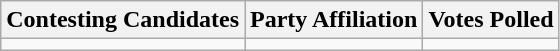<table class="wikitable sortable">
<tr>
<th>Contesting Candidates</th>
<th>Party Affiliation</th>
<th>Votes Polled</th>
</tr>
<tr>
<td></td>
<td></td>
<td></td>
</tr>
</table>
